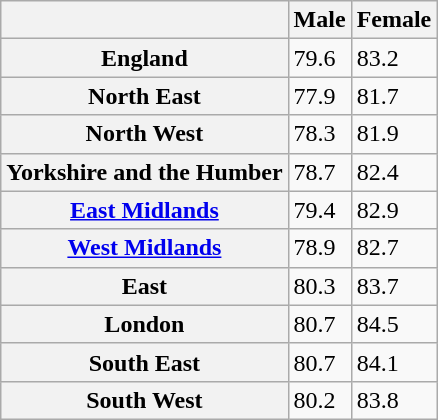<table class="wikitable plainrowheaders">
<tr>
<th scope="col"></th>
<th scope="col">Male</th>
<th scope="col">Female</th>
</tr>
<tr>
<th scope="row">England</th>
<td>79.6</td>
<td>83.2</td>
</tr>
<tr>
<th scope="row">North East</th>
<td>77.9</td>
<td>81.7</td>
</tr>
<tr>
<th scope="row">North West</th>
<td>78.3</td>
<td>81.9</td>
</tr>
<tr>
<th scope="row">Yorkshire and the Humber</th>
<td>78.7</td>
<td>82.4</td>
</tr>
<tr>
<th scope="row"><a href='#'>East Midlands</a></th>
<td>79.4</td>
<td>82.9</td>
</tr>
<tr>
<th scope="row"><a href='#'>West Midlands</a></th>
<td>78.9</td>
<td>82.7</td>
</tr>
<tr>
<th scope="row">East</th>
<td>80.3</td>
<td>83.7</td>
</tr>
<tr>
<th scope="row">London</th>
<td>80.7</td>
<td>84.5</td>
</tr>
<tr>
<th scope="row">South East</th>
<td>80.7</td>
<td>84.1</td>
</tr>
<tr>
<th scope="row">South West</th>
<td>80.2</td>
<td>83.8</td>
</tr>
</table>
